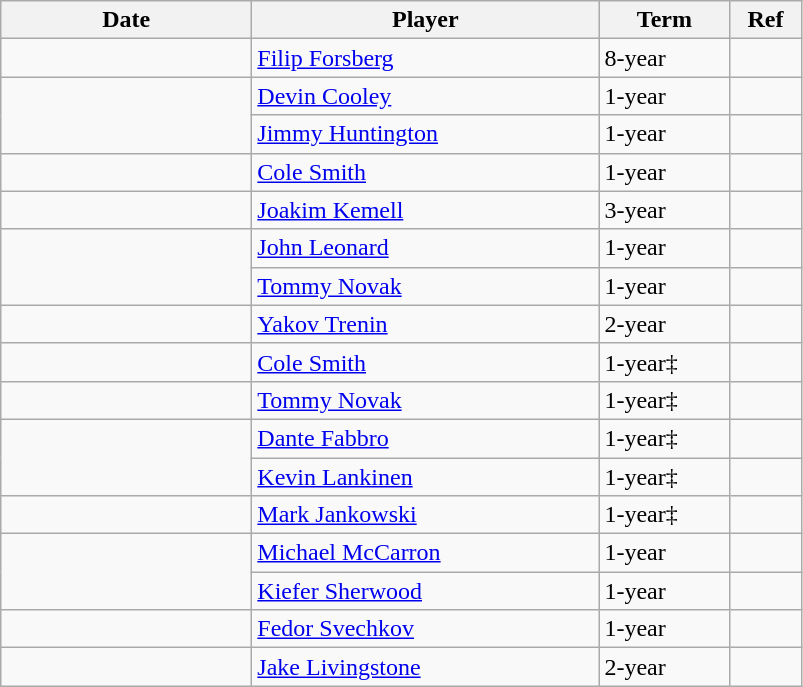<table class="wikitable">
<tr>
<th style="width: 10em;">Date</th>
<th style="width: 14em;">Player</th>
<th style="width: 5em;">Term</th>
<th style="width: 2.5em;">Ref</th>
</tr>
<tr>
<td></td>
<td><a href='#'>Filip Forsberg</a></td>
<td>8-year</td>
<td></td>
</tr>
<tr>
<td rowspan=2></td>
<td><a href='#'>Devin Cooley</a></td>
<td>1-year</td>
<td></td>
</tr>
<tr>
<td><a href='#'>Jimmy Huntington</a></td>
<td>1-year</td>
<td></td>
</tr>
<tr>
<td></td>
<td><a href='#'>Cole Smith</a></td>
<td>1-year</td>
<td></td>
</tr>
<tr>
<td></td>
<td><a href='#'>Joakim Kemell</a></td>
<td>3-year</td>
<td></td>
</tr>
<tr>
<td rowspan=2></td>
<td><a href='#'>John Leonard</a></td>
<td>1-year</td>
<td></td>
</tr>
<tr>
<td><a href='#'>Tommy Novak</a></td>
<td>1-year</td>
<td></td>
</tr>
<tr>
<td></td>
<td><a href='#'>Yakov Trenin</a></td>
<td>2-year</td>
<td></td>
</tr>
<tr>
<td></td>
<td><a href='#'>Cole Smith</a></td>
<td>1-year‡</td>
<td></td>
</tr>
<tr>
<td></td>
<td><a href='#'>Tommy Novak</a></td>
<td>1-year‡</td>
<td></td>
</tr>
<tr>
<td rowspan=2></td>
<td><a href='#'>Dante Fabbro</a></td>
<td>1-year‡</td>
<td></td>
</tr>
<tr>
<td><a href='#'>Kevin Lankinen</a></td>
<td>1-year‡</td>
<td></td>
</tr>
<tr>
<td></td>
<td><a href='#'>Mark Jankowski</a></td>
<td>1-year‡</td>
<td></td>
</tr>
<tr>
<td rowspan=2></td>
<td><a href='#'>Michael McCarron</a></td>
<td>1-year</td>
<td></td>
</tr>
<tr>
<td><a href='#'>Kiefer Sherwood</a></td>
<td>1-year</td>
<td></td>
</tr>
<tr>
<td></td>
<td><a href='#'>Fedor Svechkov</a></td>
<td>1-year</td>
<td></td>
</tr>
<tr>
<td></td>
<td><a href='#'>Jake Livingstone</a></td>
<td>2-year</td>
<td></td>
</tr>
</table>
